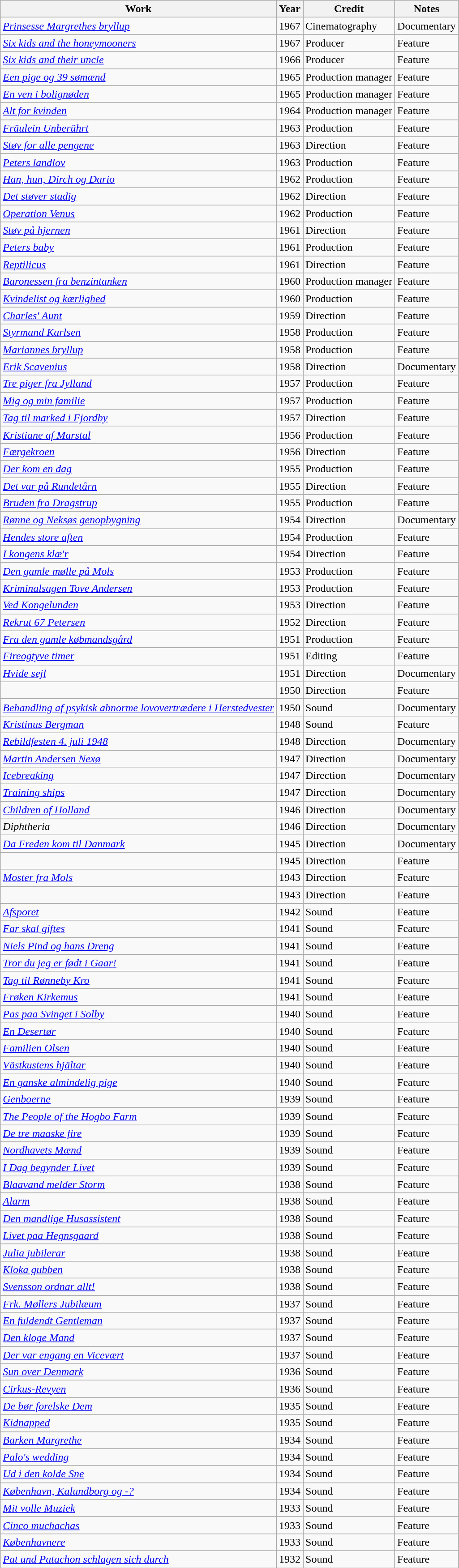<table class="wikitable sortable">
<tr>
<th scope="col">Work</th>
<th scope="col">Year</th>
<th scope="col">Credit</th>
<th scope="col" class="unsortable">Notes</th>
</tr>
<tr>
<td><em><a href='#'>Prinsesse Margrethes bryllup</a></em></td>
<td>1967</td>
<td>Cinematography</td>
<td>Documentary</td>
</tr>
<tr>
<td><em><a href='#'>Six kids and the honeymooners</a></em></td>
<td>1967</td>
<td>Producer</td>
<td>Feature</td>
</tr>
<tr>
<td><em><a href='#'>Six kids and their uncle</a></em></td>
<td>1966</td>
<td>Producer</td>
<td>Feature</td>
</tr>
<tr>
<td><em><a href='#'>Een pige og 39 sømænd</a></em></td>
<td>1965</td>
<td>Production manager</td>
<td>Feature</td>
</tr>
<tr>
<td><em><a href='#'>En ven i bolignøden</a></em></td>
<td>1965</td>
<td>Production manager</td>
<td>Feature</td>
</tr>
<tr>
<td><em><a href='#'>Alt for kvinden</a></em></td>
<td>1964</td>
<td>Production manager</td>
<td>Feature</td>
</tr>
<tr>
<td><em><a href='#'>Fräulein Unberührt</a></em></td>
<td>1963</td>
<td>Production</td>
<td>Feature</td>
</tr>
<tr>
<td><em><a href='#'>Støv for alle pengene</a></em></td>
<td>1963</td>
<td>Direction</td>
<td>Feature</td>
</tr>
<tr>
<td><em><a href='#'>Peters landlov</a></em></td>
<td>1963</td>
<td>Production</td>
<td>Feature</td>
</tr>
<tr>
<td><em><a href='#'>Han, hun, Dirch og Dario</a></em></td>
<td>1962</td>
<td>Production</td>
<td>Feature</td>
</tr>
<tr>
<td><em><a href='#'>Det støver stadig</a></em></td>
<td>1962</td>
<td>Direction</td>
<td>Feature</td>
</tr>
<tr>
<td><em><a href='#'>Operation Venus</a></em></td>
<td>1962</td>
<td>Production</td>
<td>Feature</td>
</tr>
<tr>
<td><em><a href='#'>Støv på hjernen</a></em></td>
<td>1961</td>
<td>Direction</td>
<td>Feature</td>
</tr>
<tr>
<td><em><a href='#'>Peters baby</a></em></td>
<td>1961</td>
<td>Production</td>
<td>Feature</td>
</tr>
<tr>
<td><em><a href='#'>Reptilicus</a></em></td>
<td>1961</td>
<td>Direction</td>
<td>Feature</td>
</tr>
<tr>
<td><em><a href='#'>Baronessen fra benzintanken</a></em></td>
<td>1960</td>
<td>Production manager</td>
<td>Feature</td>
</tr>
<tr>
<td><em><a href='#'>Kvindelist og kærlighed</a></em></td>
<td>1960</td>
<td>Production</td>
<td>Feature</td>
</tr>
<tr>
<td><em><a href='#'>Charles' Aunt</a></em></td>
<td>1959</td>
<td>Direction</td>
<td>Feature</td>
</tr>
<tr>
<td><em><a href='#'>Styrmand Karlsen</a></em></td>
<td>1958</td>
<td>Production</td>
<td>Feature</td>
</tr>
<tr>
<td><em><a href='#'>Mariannes bryllup</a></em></td>
<td>1958</td>
<td>Production</td>
<td>Feature</td>
</tr>
<tr>
<td><em><a href='#'>Erik Scavenius</a></em></td>
<td>1958</td>
<td>Direction</td>
<td>Documentary</td>
</tr>
<tr>
<td><em><a href='#'>Tre piger fra Jylland</a></em></td>
<td>1957</td>
<td>Production</td>
<td>Feature</td>
</tr>
<tr>
<td><em><a href='#'>Mig og min familie</a></em></td>
<td>1957</td>
<td>Production</td>
<td>Feature</td>
</tr>
<tr>
<td><em><a href='#'>Tag til marked i Fjordby</a></em></td>
<td>1957</td>
<td>Direction</td>
<td>Feature</td>
</tr>
<tr>
<td><em><a href='#'>Kristiane af Marstal</a></em></td>
<td>1956</td>
<td>Production</td>
<td>Feature</td>
</tr>
<tr>
<td><em><a href='#'>Færgekroen</a></em></td>
<td>1956</td>
<td>Direction</td>
<td>Feature</td>
</tr>
<tr>
<td><em><a href='#'>Der kom en dag</a></em></td>
<td>1955</td>
<td>Production</td>
<td>Feature</td>
</tr>
<tr>
<td><em><a href='#'>Det var på Rundetårn</a></em></td>
<td>1955</td>
<td>Direction</td>
<td>Feature</td>
</tr>
<tr>
<td><em><a href='#'>Bruden fra Dragstrup</a></em></td>
<td>1955</td>
<td>Production</td>
<td>Feature</td>
</tr>
<tr>
<td><em><a href='#'>Rønne og Neksøs genopbygning</a></em></td>
<td>1954</td>
<td>Direction</td>
<td>Documentary</td>
</tr>
<tr>
<td><em><a href='#'>Hendes store aften</a></em></td>
<td>1954</td>
<td>Production</td>
<td>Feature</td>
</tr>
<tr>
<td><em><a href='#'>I kongens klæ'r</a></em></td>
<td>1954</td>
<td>Direction</td>
<td>Feature</td>
</tr>
<tr>
<td><em><a href='#'>Den gamle mølle på Mols</a></em></td>
<td>1953</td>
<td>Production</td>
<td>Feature</td>
</tr>
<tr>
<td><em><a href='#'>Kriminalsagen Tove Andersen</a></em></td>
<td>1953</td>
<td>Production</td>
<td>Feature</td>
</tr>
<tr>
<td><em><a href='#'>Ved Kongelunden</a></em></td>
<td>1953</td>
<td>Direction</td>
<td>Feature</td>
</tr>
<tr>
<td><em><a href='#'>Rekrut 67 Petersen</a></em></td>
<td>1952</td>
<td>Direction</td>
<td>Feature</td>
</tr>
<tr>
<td><em><a href='#'>Fra den gamle købmandsgård</a></em></td>
<td>1951</td>
<td>Production</td>
<td>Feature</td>
</tr>
<tr>
<td><em><a href='#'>Fireogtyve timer</a></em></td>
<td>1951</td>
<td>Editing</td>
<td>Feature</td>
</tr>
<tr>
<td><em><a href='#'>Hvide sejl</a></em></td>
<td>1951</td>
<td>Direction</td>
<td>Documentary</td>
</tr>
<tr>
<td><em></em></td>
<td>1950</td>
<td>Direction</td>
<td>Feature</td>
</tr>
<tr>
<td><em><a href='#'>Behandling af psykisk abnorme lovovertrædere i Herstedvester</a></em></td>
<td>1950</td>
<td>Sound</td>
<td>Documentary</td>
</tr>
<tr>
<td><em><a href='#'>Kristinus Bergman</a></em></td>
<td>1948</td>
<td>Sound</td>
<td>Feature</td>
</tr>
<tr>
<td><em><a href='#'>Rebildfesten 4. juli 1948</a></em></td>
<td>1948</td>
<td>Direction</td>
<td>Documentary</td>
</tr>
<tr>
<td><em><a href='#'>Martin Andersen Nexø</a></em></td>
<td>1947</td>
<td>Direction</td>
<td>Documentary</td>
</tr>
<tr>
<td><em><a href='#'>Icebreaking</a></em></td>
<td>1947</td>
<td>Direction</td>
<td>Documentary</td>
</tr>
<tr>
<td><em><a href='#'>Training ships</a></em></td>
<td>1947</td>
<td>Direction</td>
<td>Documentary</td>
</tr>
<tr>
<td><em><a href='#'>Children of Holland</a></em></td>
<td>1946</td>
<td>Direction</td>
<td>Documentary</td>
</tr>
<tr>
<td><em>Diphtheria</em></td>
<td>1946</td>
<td>Direction</td>
<td>Documentary</td>
</tr>
<tr>
<td><em><a href='#'>Da Freden kom til Danmark</a></em></td>
<td>1945</td>
<td>Direction</td>
<td>Documentary</td>
</tr>
<tr>
<td><em></em></td>
<td>1945</td>
<td>Direction</td>
<td>Feature</td>
</tr>
<tr>
<td><em><a href='#'>Moster fra Mols</a></em></td>
<td>1943</td>
<td>Direction</td>
<td>Feature</td>
</tr>
<tr>
<td><em></em></td>
<td>1943</td>
<td>Direction</td>
<td>Feature</td>
</tr>
<tr>
<td><em><a href='#'>Afsporet</a></em></td>
<td>1942</td>
<td>Sound</td>
<td>Feature</td>
</tr>
<tr>
<td><em><a href='#'>Far skal giftes</a></em></td>
<td>1941</td>
<td>Sound</td>
<td>Feature</td>
</tr>
<tr>
<td><em><a href='#'>Niels Pind og hans Dreng</a></em></td>
<td>1941</td>
<td>Sound</td>
<td>Feature</td>
</tr>
<tr>
<td><em><a href='#'>Tror du jeg er født i Gaar!</a></em></td>
<td>1941</td>
<td>Sound</td>
<td>Feature</td>
</tr>
<tr>
<td><em><a href='#'>Tag til Rønneby Kro</a></em></td>
<td>1941</td>
<td>Sound</td>
<td>Feature</td>
</tr>
<tr>
<td><em><a href='#'>Frøken Kirkemus</a></em></td>
<td>1941</td>
<td>Sound</td>
<td>Feature</td>
</tr>
<tr>
<td><em><a href='#'>Pas paa Svinget i Solby</a></em></td>
<td>1940</td>
<td>Sound</td>
<td>Feature</td>
</tr>
<tr>
<td><em><a href='#'>En Desertør</a></em></td>
<td>1940</td>
<td>Sound</td>
<td>Feature</td>
</tr>
<tr>
<td><em><a href='#'>Familien Olsen</a></em></td>
<td>1940</td>
<td>Sound</td>
<td>Feature</td>
</tr>
<tr>
<td><em><a href='#'>Västkustens hjältar</a></em></td>
<td>1940</td>
<td>Sound</td>
<td>Feature</td>
</tr>
<tr>
<td><em><a href='#'>En ganske almindelig pige</a></em></td>
<td>1940</td>
<td>Sound</td>
<td>Feature</td>
</tr>
<tr>
<td><em><a href='#'>Genboerne</a></em></td>
<td>1939</td>
<td>Sound</td>
<td>Feature</td>
</tr>
<tr>
<td><em><a href='#'>The People of the Hogbo Farm</a></em></td>
<td>1939</td>
<td>Sound</td>
<td>Feature</td>
</tr>
<tr>
<td><em><a href='#'>De tre maaske fire</a></em></td>
<td>1939</td>
<td>Sound</td>
<td>Feature</td>
</tr>
<tr>
<td><em><a href='#'>Nordhavets Mænd</a></em></td>
<td>1939</td>
<td>Sound</td>
<td>Feature</td>
</tr>
<tr>
<td><em><a href='#'>I Dag begynder Livet</a></em></td>
<td>1939</td>
<td>Sound</td>
<td>Feature</td>
</tr>
<tr>
<td><em><a href='#'>Blaavand melder Storm</a></em></td>
<td>1938</td>
<td>Sound</td>
<td>Feature</td>
</tr>
<tr>
<td><em><a href='#'>Alarm</a></em></td>
<td>1938</td>
<td>Sound</td>
<td>Feature</td>
</tr>
<tr>
<td><em><a href='#'>Den mandlige Husassistent</a></em></td>
<td>1938</td>
<td>Sound</td>
<td>Feature</td>
</tr>
<tr>
<td><em><a href='#'>Livet paa Hegnsgaard</a></em></td>
<td>1938</td>
<td>Sound</td>
<td>Feature</td>
</tr>
<tr>
<td><em><a href='#'>Julia jubilerar</a></em></td>
<td>1938</td>
<td>Sound</td>
<td>Feature</td>
</tr>
<tr>
<td><em><a href='#'>Kloka gubben</a></em></td>
<td>1938</td>
<td>Sound</td>
<td>Feature</td>
</tr>
<tr>
<td><em><a href='#'>Svensson ordnar allt!</a></em></td>
<td>1938</td>
<td>Sound</td>
<td>Feature</td>
</tr>
<tr>
<td><em><a href='#'>Frk. Møllers Jubilæum</a></em></td>
<td>1937</td>
<td>Sound</td>
<td>Feature</td>
</tr>
<tr>
<td><em><a href='#'>En fuldendt Gentleman</a></em></td>
<td>1937</td>
<td>Sound</td>
<td>Feature</td>
</tr>
<tr>
<td><em><a href='#'>Den kloge Mand</a></em></td>
<td>1937</td>
<td>Sound</td>
<td>Feature</td>
</tr>
<tr>
<td><em><a href='#'>Der var engang en Vicevært</a></em></td>
<td>1937</td>
<td>Sound</td>
<td>Feature</td>
</tr>
<tr>
<td><em><a href='#'>Sun over Denmark</a></em></td>
<td>1936</td>
<td>Sound</td>
<td>Feature</td>
</tr>
<tr>
<td><em><a href='#'>Cirkus-Revyen</a></em></td>
<td>1936</td>
<td>Sound</td>
<td>Feature</td>
</tr>
<tr>
<td><em><a href='#'>De bør forelske Dem</a></em></td>
<td>1935</td>
<td>Sound</td>
<td>Feature</td>
</tr>
<tr>
<td><em><a href='#'>Kidnapped</a></em></td>
<td>1935</td>
<td>Sound</td>
<td>Feature</td>
</tr>
<tr>
<td><em><a href='#'>Barken Margrethe</a></em></td>
<td>1934</td>
<td>Sound</td>
<td>Feature</td>
</tr>
<tr>
<td><em><a href='#'>Palo's wedding</a></em></td>
<td>1934</td>
<td>Sound</td>
<td>Feature</td>
</tr>
<tr>
<td><em><a href='#'>Ud i den kolde Sne</a></em></td>
<td>1934</td>
<td>Sound</td>
<td>Feature</td>
</tr>
<tr>
<td><em><a href='#'>København, Kalundborg og -?</a></em></td>
<td>1934</td>
<td>Sound</td>
<td>Feature</td>
</tr>
<tr>
<td><em><a href='#'>Mit volle Muziek</a></em></td>
<td>1933</td>
<td>Sound</td>
<td>Feature</td>
</tr>
<tr>
<td><em><a href='#'>Cinco muchachas</a></em></td>
<td>1933</td>
<td>Sound</td>
<td>Feature</td>
</tr>
<tr>
<td><em><a href='#'>Københavnere</a></em></td>
<td>1933</td>
<td>Sound</td>
<td>Feature</td>
</tr>
<tr>
<td><em><a href='#'>Pat und Patachon schlagen sich durch</a></em></td>
<td>1932</td>
<td>Sound</td>
<td>Feature</td>
</tr>
</table>
